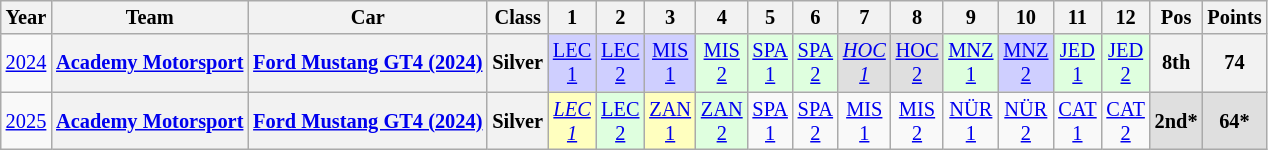<table class="wikitable" style="text-align:center; font-size:85%">
<tr>
<th>Year</th>
<th>Team</th>
<th>Car</th>
<th>Class</th>
<th>1</th>
<th>2</th>
<th>3</th>
<th>4</th>
<th>5</th>
<th>6</th>
<th>7</th>
<th>8</th>
<th>9</th>
<th>10</th>
<th>11</th>
<th>12</th>
<th>Pos</th>
<th>Points</th>
</tr>
<tr>
<td><a href='#'>2024</a></td>
<th nowrap><a href='#'>Academy Motorsport</a></th>
<th nowrap><a href='#'>Ford Mustang GT4 (2024)</a></th>
<th>Silver</th>
<td style="background:#CFCFFF;"><a href='#'>LEC<br>1</a><br></td>
<td style="background:#CFCFFF;"><a href='#'>LEC<br>2</a><br></td>
<td style="background:#CFCFFF;"><a href='#'>MIS<br>1</a><br></td>
<td style="background:#DFFFDF;"><a href='#'>MIS<br>2</a><br></td>
<td style="background:#DFFFDF;"><a href='#'>SPA<br>1</a><br></td>
<td style="background:#DFFFDF;"><a href='#'>SPA<br>2</a><br></td>
<td style="background:#DFDFDF;"><em><a href='#'>HOC<br>1</a></em><br></td>
<td style="background:#DFDFDF;"><a href='#'>HOC<br>2</a><br></td>
<td style="background:#DFFFDF;"><a href='#'>MNZ<br>1</a><br></td>
<td style="background:#CFCFFF;"><a href='#'>MNZ<br>2</a><br></td>
<td style="background:#DFFFDF;"><a href='#'>JED<br>1</a><br></td>
<td style="background:#DFFFDF;"><a href='#'>JED<br>2</a><br></td>
<th>8th</th>
<th>74</th>
</tr>
<tr>
<td><a href='#'>2025</a></td>
<th nowrap><a href='#'>Academy Motorsport</a></th>
<th nowrap><a href='#'>Ford Mustang GT4 (2024)</a></th>
<th>Silver</th>
<td style="background:#FFFFBF;"><em><a href='#'>LEC<br>1</a></em><br></td>
<td style="background:#DFFFDF;"><a href='#'>LEC<br>2</a><br></td>
<td style="background:#FFFFBF;"><a href='#'>ZAN<br>1</a><br></td>
<td style="background:#DFFFDF;"><a href='#'>ZAN<br>2</a><br></td>
<td style="background:#;"><a href='#'>SPA<br>1</a></td>
<td style="background:#;"><a href='#'>SPA<br>2</a></td>
<td style="background:#;"><a href='#'>MIS<br>1</a></td>
<td style="background:#;"><a href='#'>MIS<br>2</a></td>
<td style="background:#;"><a href='#'>NÜR<br>1</a></td>
<td style="background:#;"><a href='#'>NÜR<br>2</a></td>
<td style="background:#;"><a href='#'>CAT<br>1</a></td>
<td style="background:#;"><a href='#'>CAT<br>2</a></td>
<th style="background:#DFDFDF;">2nd*</th>
<th style="background:#DFDFDF;">64*</th>
</tr>
</table>
